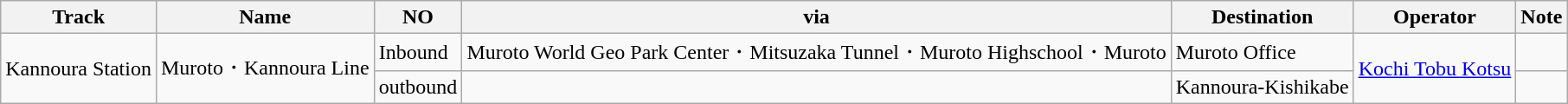<table class="wikitable">
<tr>
<th>Track</th>
<th>Name</th>
<th>NO</th>
<th>via</th>
<th>Destination</th>
<th>Operator</th>
<th>Note</th>
</tr>
<tr>
<td rowspan="2">Kannoura Station</td>
<td rowspan="2">Muroto・Kannoura Line</td>
<td>Inbound</td>
<td>Muroto World Geo Park Center・Mitsuzaka Tunnel・Muroto Highschool・Muroto</td>
<td>Muroto Office</td>
<td rowspan="2"><a href='#'>Kochi Tobu Kotsu</a></td>
<td></td>
</tr>
<tr>
<td>outbound</td>
<td></td>
<td>Kannoura-Kishikabe</td>
<td></td>
</tr>
</table>
